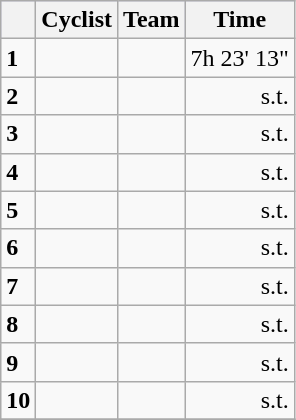<table class="wikitable">
<tr style="background:#ccccff;">
<th></th>
<th>Cyclist</th>
<th>Team</th>
<th>Time</th>
</tr>
<tr>
<td><strong>1</strong></td>
<td></td>
<td></td>
<td align=right>7h 23' 13"</td>
</tr>
<tr>
<td><strong>2</strong></td>
<td></td>
<td></td>
<td align=right>s.t.</td>
</tr>
<tr>
<td><strong>3</strong></td>
<td></td>
<td></td>
<td align=right>s.t.</td>
</tr>
<tr>
<td><strong>4</strong></td>
<td></td>
<td></td>
<td align=right>s.t.</td>
</tr>
<tr>
<td><strong>5</strong></td>
<td></td>
<td></td>
<td align=right>s.t.</td>
</tr>
<tr>
<td><strong>6</strong></td>
<td></td>
<td></td>
<td align=right>s.t.</td>
</tr>
<tr>
<td><strong>7</strong></td>
<td></td>
<td></td>
<td align=right>s.t.</td>
</tr>
<tr>
<td><strong>8</strong></td>
<td></td>
<td></td>
<td align=right>s.t.</td>
</tr>
<tr>
<td><strong>9</strong></td>
<td></td>
<td></td>
<td align=right>s.t.</td>
</tr>
<tr>
<td><strong>10</strong></td>
<td></td>
<td></td>
<td align=right>s.t.</td>
</tr>
<tr>
</tr>
</table>
